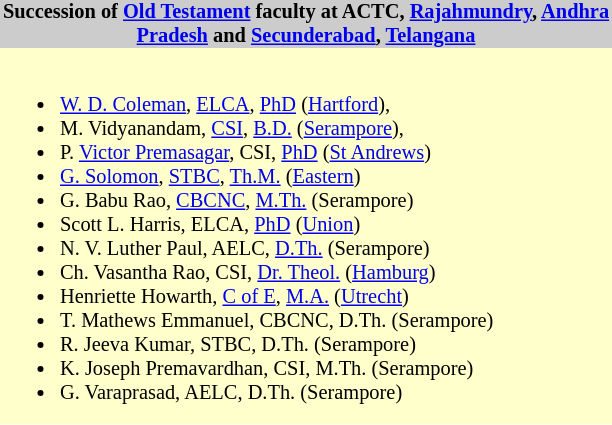<table class="toccolours" style="float:right; margin-left:1em; font-size:85%; background:#ffc; color:black; width:30em; max-width:35%;" cellspacing="0" cellpadding="0">
<tr>
<th style="background:#ccc;">Succession of <a href='#'>Old Testament</a> faculty at ACTC, <a href='#'>Rajahmundry</a>, <a href='#'>Andhra Pradesh</a>  and <a href='#'>Secunderabad</a>, <a href='#'>Telangana</a> </th>
</tr>
<tr>
<td style="text-align: left;"><br><ul><li><a href='#'>W. D. Coleman</a>, <a href='#'>ELCA</a>, <a href='#'>PhD</a> (<a href='#'>Hartford</a>),</li><li>M. Vidyanandam, <a href='#'>CSI</a>, <a href='#'>B.D.</a> (<a href='#'>Serampore</a>),</li><li>P. <a href='#'>Victor Premasagar</a>, CSI, <a href='#'>PhD</a> (<a href='#'>St Andrews</a>)</li><li><a href='#'>G. Solomon</a>, <a href='#'>STBC</a>, <a href='#'>Th.M.</a> (<a href='#'>Eastern</a>)</li><li>G. Babu Rao, <a href='#'>CBCNC</a>, <a href='#'>M.Th.</a> (Serampore)</li><li>Scott L. Harris, ELCA, <a href='#'>PhD</a> (<a href='#'>Union</a>)</li><li>N. V. Luther Paul, AELC, <a href='#'>D.Th.</a> (Serampore)</li><li>Ch. Vasantha Rao, CSI, <a href='#'>Dr. Theol.</a> (<a href='#'>Hamburg</a>)</li><li>Henriette Howarth, <a href='#'>C of E</a>, <a href='#'>M.A.</a> (<a href='#'>Utrecht</a>)</li><li>T. Mathews Emmanuel, CBCNC, D.Th. (Serampore)</li><li>R. Jeeva Kumar, STBC, D.Th. (Serampore)</li><li>K. Joseph Premavardhan, CSI, M.Th. (Serampore)</li><li>G. Varaprasad, AELC, D.Th. (Serampore)</li></ul></td>
</tr>
</table>
